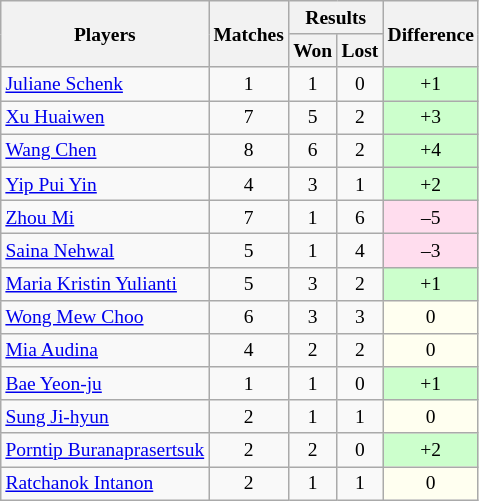<table class=wikitable style="text-align:center; font-size:small">
<tr>
<th rowspan="2">Players</th>
<th rowspan="2">Matches</th>
<th colspan="2">Results</th>
<th rowspan="2">Difference</th>
</tr>
<tr>
<th>Won</th>
<th>Lost</th>
</tr>
<tr>
<td align="left"> <a href='#'>Juliane Schenk</a></td>
<td>1</td>
<td>1</td>
<td>0</td>
<td bgcolor="#ccffcc">+1</td>
</tr>
<tr>
<td align="left"> <a href='#'>Xu Huaiwen</a></td>
<td>7</td>
<td>5</td>
<td>2</td>
<td bgcolor="#ccffcc">+3</td>
</tr>
<tr>
<td align="left"> <a href='#'>Wang Chen</a></td>
<td>8</td>
<td>6</td>
<td>2</td>
<td bgcolor="#ccffcc">+4</td>
</tr>
<tr>
<td align="left"> <a href='#'>Yip Pui Yin</a></td>
<td>4</td>
<td>3</td>
<td>1</td>
<td bgcolor="#ccffcc">+2</td>
</tr>
<tr>
<td align="left"> <a href='#'>Zhou Mi</a></td>
<td>7</td>
<td>1</td>
<td>6</td>
<td bgcolor="#ffddee">–5</td>
</tr>
<tr>
<td align="left"> <a href='#'>Saina Nehwal</a></td>
<td>5</td>
<td>1</td>
<td>4</td>
<td bgcolor="#ffddee">–3</td>
</tr>
<tr>
<td align="left"> <a href='#'>Maria Kristin Yulianti</a></td>
<td>5</td>
<td>3</td>
<td>2</td>
<td bgcolor="#ccffcc">+1</td>
</tr>
<tr>
<td align="left"> <a href='#'>Wong Mew Choo</a></td>
<td>6</td>
<td>3</td>
<td>3</td>
<td bgcolor="#fffff0">0</td>
</tr>
<tr>
<td align="left"> <a href='#'>Mia Audina</a></td>
<td>4</td>
<td>2</td>
<td>2</td>
<td bgcolor="#fffff0">0</td>
</tr>
<tr>
<td align="left"> <a href='#'>Bae Yeon-ju</a></td>
<td>1</td>
<td>1</td>
<td>0</td>
<td bgcolor="#ccffcc">+1</td>
</tr>
<tr>
<td align="left"> <a href='#'>Sung Ji-hyun</a></td>
<td>2</td>
<td>1</td>
<td>1</td>
<td bgcolor="#fffff0">0</td>
</tr>
<tr>
<td align="left"> <a href='#'>Porntip Buranaprasertsuk</a></td>
<td>2</td>
<td>2</td>
<td>0</td>
<td bgcolor="#ccffcc">+2</td>
</tr>
<tr>
<td align="left"> <a href='#'>Ratchanok Intanon</a></td>
<td>2</td>
<td>1</td>
<td>1</td>
<td bgcolor="#fffff0">0</td>
</tr>
</table>
